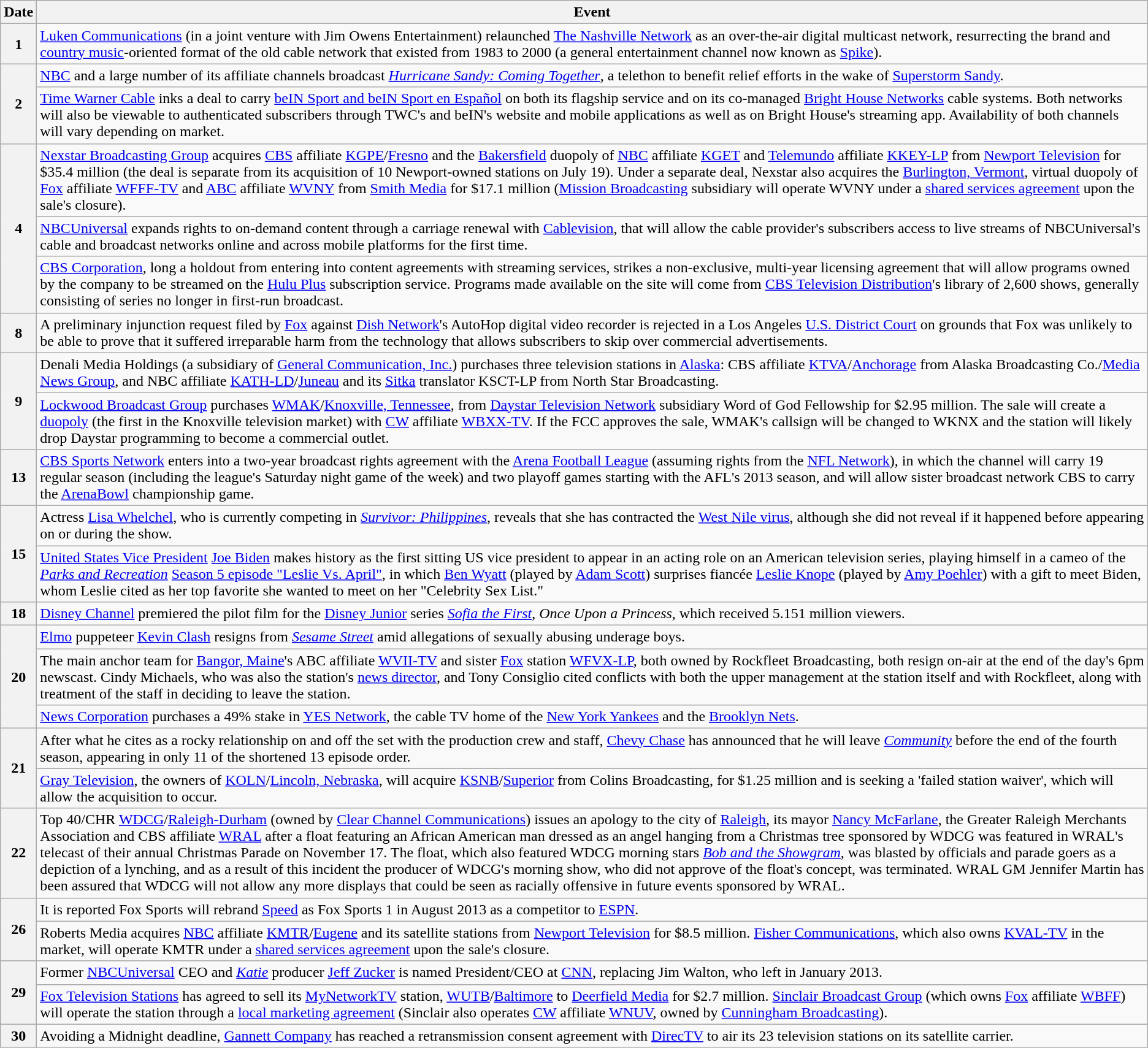<table class="wikitable">
<tr>
<th>Date</th>
<th>Event</th>
</tr>
<tr>
<th>1</th>
<td><a href='#'>Luken Communications</a> (in a joint venture with Jim Owens Entertainment) relaunched <a href='#'>The Nashville Network</a> as an over-the-air digital multicast network, resurrecting the brand and <a href='#'>country music</a>-oriented format of the old cable network that existed from 1983 to 2000 (a general entertainment channel now known as <a href='#'>Spike</a>).</td>
</tr>
<tr>
<th rowspan=2>2</th>
<td><a href='#'>NBC</a> and a large number of its affiliate channels broadcast <em><a href='#'>Hurricane Sandy: Coming Together</a></em>, a telethon to benefit relief efforts in the wake of <a href='#'>Superstorm Sandy</a>.</td>
</tr>
<tr>
<td><a href='#'>Time Warner Cable</a> inks a deal to carry <a href='#'>beIN Sport and beIN Sport en Español</a> on both its flagship service and on its co-managed <a href='#'>Bright House Networks</a> cable systems. Both networks will also be viewable to authenticated subscribers through TWC's and beIN's website and mobile applications as well as on Bright House's streaming app. Availability of both channels will vary depending on market.</td>
</tr>
<tr>
<th rowspan=3>4</th>
<td><a href='#'>Nexstar Broadcasting Group</a> acquires <a href='#'>CBS</a> affiliate <a href='#'>KGPE</a>/<a href='#'>Fresno</a> and the <a href='#'>Bakersfield</a> duopoly of <a href='#'>NBC</a> affiliate <a href='#'>KGET</a> and <a href='#'>Telemundo</a> affiliate <a href='#'>KKEY-LP</a> from <a href='#'>Newport Television</a> for $35.4 million (the deal is separate from its acquisition of 10 Newport-owned stations on July 19). Under a separate deal, Nexstar also acquires the <a href='#'>Burlington, Vermont</a>, virtual duopoly of <a href='#'>Fox</a> affiliate <a href='#'>WFFF-TV</a> and <a href='#'>ABC</a> affiliate <a href='#'>WVNY</a> from <a href='#'>Smith Media</a> for $17.1 million (<a href='#'>Mission Broadcasting</a> subsidiary will operate WVNY under a <a href='#'>shared services agreement</a> upon the sale's closure).</td>
</tr>
<tr>
<td><a href='#'>NBCUniversal</a> expands rights to on-demand content through a carriage renewal with <a href='#'>Cablevision</a>, that will allow the cable provider's subscribers access to live streams of NBCUniversal's cable and broadcast networks online and across mobile platforms for the first time.</td>
</tr>
<tr>
<td><a href='#'>CBS Corporation</a>, long a holdout from entering into content agreements with streaming services, strikes a non-exclusive, multi-year licensing agreement that will allow programs owned by the company to be streamed on the <a href='#'>Hulu Plus</a> subscription service. Programs made available on the site will come from <a href='#'>CBS Television Distribution</a>'s library of 2,600 shows, generally consisting of series no longer in first-run broadcast.</td>
</tr>
<tr>
<th>8</th>
<td>A preliminary injunction request filed by <a href='#'>Fox</a> against <a href='#'>Dish Network</a>'s AutoHop digital video recorder is rejected in a Los Angeles <a href='#'>U.S. District Court</a> on grounds that Fox was unlikely to be able to prove that it suffered irreparable harm from the technology that allows subscribers to skip over commercial advertisements.</td>
</tr>
<tr>
<th rowspan="2">9</th>
<td>Denali Media Holdings (a subsidiary of <a href='#'>General Communication, Inc.</a>) purchases three television stations in <a href='#'>Alaska</a>: CBS affiliate <a href='#'>KTVA</a>/<a href='#'>Anchorage</a> from Alaska Broadcasting Co./<a href='#'>Media News Group</a>, and NBC affiliate <a href='#'>KATH-LD</a>/<a href='#'>Juneau</a> and its <a href='#'>Sitka</a> translator KSCT-LP from North Star Broadcasting.</td>
</tr>
<tr>
<td><a href='#'>Lockwood Broadcast Group</a> purchases <a href='#'>WMAK</a>/<a href='#'>Knoxville, Tennessee</a>, from <a href='#'>Daystar Television Network</a> subsidiary Word of God Fellowship for $2.95 million. The sale will create a <a href='#'>duopoly</a> (the first in the Knoxville television market) with <a href='#'>CW</a> affiliate <a href='#'>WBXX-TV</a>. If the FCC approves the sale, WMAK's callsign will be changed to WKNX and the station will likely drop Daystar programming to become a commercial outlet.</td>
</tr>
<tr>
<th>13</th>
<td><a href='#'>CBS Sports Network</a> enters into a two-year broadcast rights agreement with the <a href='#'>Arena Football League</a> (assuming rights from the <a href='#'>NFL Network</a>), in which the channel will carry 19 regular season (including the league's Saturday night game of the week) and two playoff games starting with the AFL's 2013 season, and will allow sister broadcast network CBS to carry the <a href='#'>ArenaBowl</a> championship game.</td>
</tr>
<tr>
<th rowspan="2">15</th>
<td>Actress <a href='#'>Lisa Whelchel</a>, who is currently competing in <em><a href='#'>Survivor: Philippines</a></em>, reveals that she has contracted the <a href='#'>West Nile virus</a>, although she did not reveal if it happened before appearing on or during the show.</td>
</tr>
<tr>
<td><a href='#'>United States Vice President</a> <a href='#'>Joe Biden</a> makes history as the first sitting US vice president to appear in an acting role on an American television series, playing himself in a cameo of the <em><a href='#'>Parks and Recreation</a></em> <a href='#'>Season 5 episode "Leslie Vs. April"</a>, in which <a href='#'>Ben Wyatt</a> (played by <a href='#'>Adam Scott</a>) surprises fiancée <a href='#'>Leslie Knope</a> (played by <a href='#'>Amy Poehler</a>) with a gift to meet Biden, whom Leslie cited as her top favorite she wanted to meet on her "Celebrity Sex List."</td>
</tr>
<tr>
<th>18</th>
<td><a href='#'>Disney Channel</a> premiered the pilot film for the <a href='#'>Disney Junior</a> series <em><a href='#'>Sofia the First</a></em>, <em>Once Upon a Princess</em>, which received 5.151 million viewers.</td>
</tr>
<tr>
<th rowspan="3">20</th>
<td><a href='#'>Elmo</a> puppeteer <a href='#'>Kevin Clash</a> resigns from <em><a href='#'>Sesame Street</a></em> amid allegations of sexually abusing underage boys.</td>
</tr>
<tr>
<td>The main anchor team for <a href='#'>Bangor, Maine</a>'s ABC affiliate <a href='#'>WVII-TV</a> and sister <a href='#'>Fox</a> station <a href='#'>WFVX-LP</a>, both owned by Rockfleet Broadcasting, both resign on-air at the end of the day's 6pm newscast. Cindy Michaels, who was also the station's <a href='#'>news director</a>, and Tony Consiglio cited conflicts with both the upper management at the station itself and with Rockfleet, along with treatment of the staff in deciding to leave the station.</td>
</tr>
<tr>
<td><a href='#'>News Corporation</a> purchases a 49% stake in <a href='#'>YES Network</a>, the cable TV home of the <a href='#'>New York Yankees</a> and the <a href='#'>Brooklyn Nets</a>.</td>
</tr>
<tr>
<th rowspan=2>21</th>
<td>After what he cites as a rocky relationship on and off the set with the production crew and staff, <a href='#'>Chevy Chase</a> has announced that he will leave <em><a href='#'>Community</a></em> before the end of the fourth season, appearing in only 11 of the shortened 13 episode order.</td>
</tr>
<tr>
<td><a href='#'>Gray Television</a>, the owners of <a href='#'>KOLN</a>/<a href='#'>Lincoln, Nebraska</a>, will acquire <a href='#'>KSNB</a>/<a href='#'>Superior</a> from Colins Broadcasting, for $1.25 million and is seeking a 'failed station waiver', which will allow the acquisition to occur.</td>
</tr>
<tr>
<th>22</th>
<td>Top 40/CHR <a href='#'>WDCG</a>/<a href='#'>Raleigh-Durham</a> (owned by <a href='#'>Clear Channel Communications</a>) issues an apology to the city of <a href='#'>Raleigh</a>, its mayor <a href='#'>Nancy McFarlane</a>, the Greater Raleigh Merchants Association and CBS affiliate <a href='#'>WRAL</a> after a float featuring an African American man dressed as an angel hanging from a Christmas tree sponsored by WDCG was featured in WRAL's telecast of their annual Christmas Parade on November 17. The float, which also featured WDCG morning stars <em><a href='#'>Bob and the Showgram</a></em>, was blasted by officials and parade goers as a depiction of a lynching, and as a result of this incident the producer of WDCG's morning show, who did not approve of the float's concept, was terminated. WRAL GM Jennifer Martin has been assured that WDCG will not allow any more displays that could be seen as racially offensive in future events sponsored by WRAL.</td>
</tr>
<tr>
<th rowspan=2>26</th>
<td>It is reported Fox Sports will rebrand <a href='#'>Speed</a> as Fox Sports 1 in August 2013 as a competitor to <a href='#'>ESPN</a>.</td>
</tr>
<tr>
<td>Roberts Media acquires <a href='#'>NBC</a> affiliate <a href='#'>KMTR</a>/<a href='#'>Eugene</a> and its satellite stations from <a href='#'>Newport Television</a> for $8.5 million. <a href='#'>Fisher Communications</a>, which also owns <a href='#'>KVAL-TV</a> in the market, will operate KMTR under a <a href='#'>shared services agreement</a> upon the sale's closure.</td>
</tr>
<tr>
<th rowspan=2>29</th>
<td>Former <a href='#'>NBCUniversal</a> CEO and <em><a href='#'>Katie</a></em> producer <a href='#'>Jeff Zucker</a> is named President/CEO at <a href='#'>CNN</a>, replacing Jim Walton, who left in January 2013.</td>
</tr>
<tr>
<td><a href='#'>Fox Television Stations</a> has agreed to sell its <a href='#'>MyNetworkTV</a> station, <a href='#'>WUTB</a>/<a href='#'>Baltimore</a> to <a href='#'>Deerfield Media</a> for $2.7 million. <a href='#'>Sinclair Broadcast Group</a> (which owns <a href='#'>Fox</a> affiliate <a href='#'>WBFF</a>) will operate the station through a <a href='#'>local marketing agreement</a> (Sinclair also operates <a href='#'>CW</a> affiliate <a href='#'>WNUV</a>, owned by <a href='#'>Cunningham Broadcasting</a>).</td>
</tr>
<tr>
<th>30</th>
<td>Avoiding a Midnight deadline, <a href='#'>Gannett Company</a> has reached a retransmission consent agreement with <a href='#'>DirecTV</a> to air its 23 television stations on its satellite carrier.</td>
</tr>
</table>
